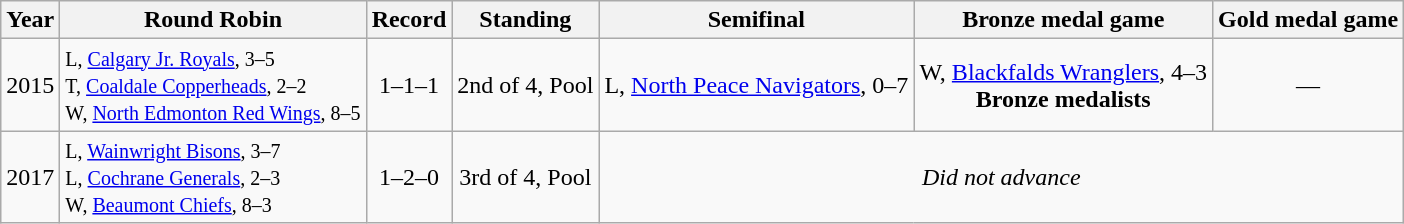<table class="wikitable" style="text-align:center">
<tr>
<th>Year</th>
<th>Round Robin</th>
<th>Record</th>
<th>Standing</th>
<th>Semifinal</th>
<th>Bronze medal game</th>
<th>Gold medal game</th>
</tr>
<tr>
<td>2015</td>
<td align=left><small>L, <a href='#'>Calgary Jr. Royals</a>, 3–5<br>T, <a href='#'>Coaldale Copperheads</a>, 2–2<br>W, <a href='#'>North Edmonton Red Wings</a>, 8–5</small></td>
<td>1–1–1</td>
<td>2nd of 4, Pool</td>
<td>L, <a href='#'>North Peace Navigators</a>, 0–7</td>
<td>W, <a href='#'>Blackfalds Wranglers</a>, 4–3<br><strong>Bronze medalists</strong></td>
<td>—</td>
</tr>
<tr>
<td>2017</td>
<td align=left><small>L, <a href='#'>Wainwright Bisons</a>, 3–7<br>L, <a href='#'>Cochrane Generals</a>, 2–3<br>W, <a href='#'>Beaumont Chiefs</a>, 8–3</small></td>
<td>1–2–0</td>
<td>3rd of 4, Pool</td>
<td colspan=3><em>Did not advance</em></td>
</tr>
</table>
